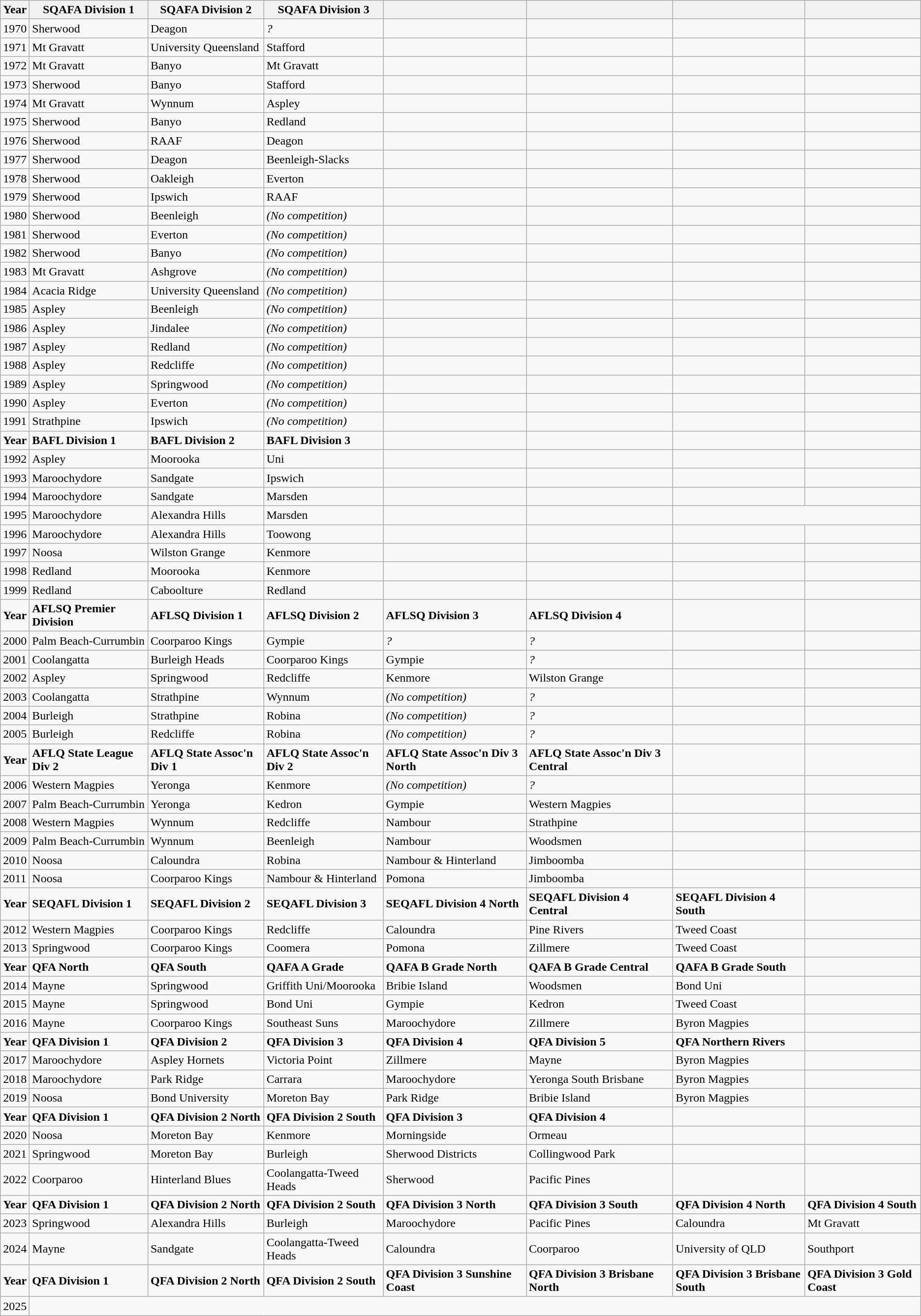<table class="wikitable">
<tr>
<th>Year</th>
<th>SQAFA Division 1</th>
<th>SQAFA Division 2</th>
<th>SQAFA Division 3</th>
<th></th>
<th></th>
<th></th>
<th></th>
</tr>
<tr>
<td>1970</td>
<td>Sherwood</td>
<td>Deagon</td>
<td><em>?</em></td>
<td></td>
<td></td>
<td></td>
<td></td>
</tr>
<tr>
<td>1971</td>
<td>Mt Gravatt</td>
<td>University Queensland</td>
<td>Stafford</td>
<td></td>
<td></td>
<td></td>
<td></td>
</tr>
<tr>
<td>1972</td>
<td>Mt Gravatt</td>
<td>Banyo</td>
<td>Mt Gravatt</td>
<td></td>
<td></td>
<td></td>
<td></td>
</tr>
<tr>
<td>1973</td>
<td>Sherwood</td>
<td>Banyo</td>
<td>Stafford</td>
<td></td>
<td></td>
<td></td>
<td></td>
</tr>
<tr>
<td>1974</td>
<td>Mt Gravatt</td>
<td>Wynnum</td>
<td>Aspley</td>
<td></td>
<td></td>
<td></td>
<td></td>
</tr>
<tr>
<td>1975</td>
<td>Sherwood</td>
<td>Banyo</td>
<td>Redland</td>
<td></td>
<td></td>
<td></td>
<td></td>
</tr>
<tr>
<td>1976</td>
<td>Sherwood</td>
<td>RAAF</td>
<td>Deagon</td>
<td></td>
<td></td>
<td></td>
<td></td>
</tr>
<tr>
<td>1977</td>
<td>Sherwood</td>
<td>Deagon</td>
<td>Beenleigh-Slacks</td>
<td></td>
<td></td>
<td></td>
<td></td>
</tr>
<tr>
<td>1978</td>
<td>Sherwood</td>
<td>Oakleigh</td>
<td>Everton</td>
<td></td>
<td></td>
<td></td>
<td></td>
</tr>
<tr>
<td>1979</td>
<td>Sherwood</td>
<td>Ipswich</td>
<td>RAAF</td>
<td></td>
<td></td>
<td></td>
<td></td>
</tr>
<tr>
<td>1980</td>
<td>Sherwood</td>
<td>Beenleigh</td>
<td><em>(No competition)</em></td>
<td></td>
<td></td>
<td></td>
<td></td>
</tr>
<tr>
<td>1981</td>
<td>Sherwood</td>
<td>Everton</td>
<td><em>(No competition)</em></td>
<td></td>
<td></td>
<td></td>
<td></td>
</tr>
<tr>
<td>1982</td>
<td>Sherwood</td>
<td>Banyo</td>
<td><em>(No competition)</em></td>
<td></td>
<td></td>
<td></td>
<td></td>
</tr>
<tr>
<td>1983</td>
<td>Mt Gravatt</td>
<td>Ashgrove</td>
<td><em>(No competition)</em></td>
<td></td>
<td></td>
<td></td>
<td></td>
</tr>
<tr>
<td>1984</td>
<td>Acacia Ridge</td>
<td>University Queensland</td>
<td><em>(No competition)</em></td>
<td></td>
<td></td>
<td></td>
<td></td>
</tr>
<tr>
<td>1985</td>
<td>Aspley</td>
<td>Beenleigh</td>
<td><em>(No competition)</em></td>
<td></td>
<td></td>
<td></td>
<td></td>
</tr>
<tr>
<td>1986</td>
<td>Aspley</td>
<td>Jindalee</td>
<td><em>(No competition)</em></td>
<td></td>
<td></td>
<td></td>
<td></td>
</tr>
<tr>
<td>1987</td>
<td>Aspley</td>
<td>Redland</td>
<td><em>(No competition)</em></td>
<td></td>
<td></td>
<td></td>
<td></td>
</tr>
<tr>
<td>1988</td>
<td>Aspley</td>
<td>Redcliffe</td>
<td><em>(No competition)</em></td>
<td></td>
<td></td>
<td></td>
<td></td>
</tr>
<tr>
<td>1989</td>
<td>Aspley</td>
<td>Springwood</td>
<td><em>(No competition)</em></td>
<td></td>
<td></td>
<td></td>
<td></td>
</tr>
<tr>
<td>1990</td>
<td>Aspley</td>
<td>Everton</td>
<td><em>(No competition)</em></td>
<td></td>
<td></td>
<td></td>
<td></td>
</tr>
<tr>
<td>1991</td>
<td>Strathpine</td>
<td>Ipswich</td>
<td><em>(No competition)</em></td>
<td></td>
<td></td>
<td></td>
<td></td>
</tr>
<tr>
<td><strong>Year</strong></td>
<td><strong>BAFL Division 1</strong></td>
<td><strong>BAFL Division 2</strong></td>
<td><strong>BAFL Division 3</strong></td>
<td></td>
<td></td>
<td></td>
<td></td>
</tr>
<tr>
<td>1992</td>
<td>Aspley</td>
<td>Moorooka</td>
<td>Uni</td>
<td></td>
<td></td>
<td></td>
<td></td>
</tr>
<tr>
<td>1993</td>
<td>Maroochydore</td>
<td>Sandgate</td>
<td>Ipswich</td>
<td></td>
<td></td>
<td></td>
<td></td>
</tr>
<tr>
<td>1994</td>
<td>Maroochydore</td>
<td>Sandgate</td>
<td>Marsden</td>
<td></td>
<td></td>
<td></td>
<td></td>
</tr>
<tr>
<td>1995</td>
<td>Maroochydore</td>
<td>Alexandra Hills</td>
<td>Marsden</td>
<td></td>
<td></td>
</tr>
<tr>
<td>1996</td>
<td>Maroochydore</td>
<td>Alexandra Hills</td>
<td>Toowong</td>
<td></td>
<td></td>
<td></td>
<td></td>
</tr>
<tr>
<td>1997</td>
<td>Noosa</td>
<td>Wilston Grange</td>
<td>Kenmore</td>
<td></td>
<td></td>
<td></td>
<td></td>
</tr>
<tr>
<td>1998</td>
<td>Redland</td>
<td>Moorooka</td>
<td>Kenmore</td>
<td></td>
<td></td>
<td></td>
<td></td>
</tr>
<tr>
<td>1999</td>
<td>Redland</td>
<td>Caboolture</td>
<td>Redland</td>
<td></td>
<td></td>
<td></td>
<td></td>
</tr>
<tr>
<td><strong>Year</strong></td>
<td><strong>AFLSQ Premier Division</strong></td>
<td><strong>AFLSQ Division 1</strong></td>
<td><strong>AFLSQ Division 2</strong></td>
<td><strong>AFLSQ Division 3</strong></td>
<td><strong>AFLSQ Division 4</strong></td>
<td></td>
<td></td>
</tr>
<tr>
<td>2000</td>
<td>Palm Beach-Currumbin</td>
<td>Coorparoo Kings</td>
<td>Gympie</td>
<td><em>?</em></td>
<td><em>?</em></td>
<td></td>
<td></td>
</tr>
<tr>
<td>2001</td>
<td>Coolangatta</td>
<td>Burleigh Heads</td>
<td>Coorparoo Kings</td>
<td>Gympie</td>
<td><em>?</em></td>
<td></td>
<td></td>
</tr>
<tr>
<td>2002</td>
<td>Aspley</td>
<td>Springwood</td>
<td>Redcliffe</td>
<td>Kenmore</td>
<td>Wilston Grange</td>
<td></td>
<td></td>
</tr>
<tr>
<td>2003</td>
<td>Coolangatta</td>
<td>Strathpine</td>
<td>Wynnum</td>
<td><em>(No competition)</em></td>
<td><em>?</em></td>
<td></td>
<td></td>
</tr>
<tr>
<td>2004</td>
<td>Burleigh</td>
<td>Strathpine</td>
<td>Robina</td>
<td><em>(No competition)</em></td>
<td><em>?</em></td>
<td></td>
<td></td>
</tr>
<tr>
<td>2005</td>
<td>Burleigh</td>
<td>Redcliffe</td>
<td>Robina</td>
<td><em>(No competition)</em></td>
<td><em>?</em></td>
<td></td>
<td></td>
</tr>
<tr>
<td><strong>Year</strong></td>
<td><strong>AFLQ State League Div 2</strong></td>
<td><strong>AFLQ State Assoc'n Div 1</strong></td>
<td><strong>AFLQ State Assoc'n Div 2</strong></td>
<td><strong>AFLQ State Assoc'n Div 3 North</strong></td>
<td><strong>AFLQ State Assoc'n Div 3 Central</strong></td>
<td></td>
<td></td>
</tr>
<tr>
<td>2006</td>
<td>Western Magpies</td>
<td>Yeronga</td>
<td>Kenmore</td>
<td><em>(No competition)</em></td>
<td><em>?</em></td>
<td></td>
<td></td>
</tr>
<tr>
<td>2007</td>
<td>Palm Beach-Currumbin</td>
<td>Yeronga</td>
<td>Kedron</td>
<td>Gympie</td>
<td>Western Magpies</td>
<td></td>
<td></td>
</tr>
<tr>
<td>2008</td>
<td>Western Magpies</td>
<td>Wynnum</td>
<td>Redcliffe</td>
<td>Nambour</td>
<td>Strathpine</td>
<td></td>
<td></td>
</tr>
<tr>
<td>2009</td>
<td>Palm Beach-Currumbin</td>
<td>Wynnum</td>
<td>Beenleigh</td>
<td>Nambour</td>
<td>Woodsmen</td>
<td></td>
<td></td>
</tr>
<tr>
<td>2010</td>
<td>Noosa</td>
<td>Caloundra</td>
<td>Robina</td>
<td>Nambour & Hinterland</td>
<td>Jimboomba</td>
<td></td>
<td></td>
</tr>
<tr>
<td>2011</td>
<td>Noosa</td>
<td>Coorparoo Kings</td>
<td>Nambour & Hinterland</td>
<td>Pomona</td>
<td>Jimboomba</td>
<td></td>
<td></td>
</tr>
<tr>
<td><strong>Year</strong></td>
<td><strong>SEQAFL Division 1</strong></td>
<td><strong>SEQAFL Division 2</strong></td>
<td><strong>SEQAFL Division 3</strong></td>
<td><strong>SEQAFL Division 4 North</strong></td>
<td><strong>SEQAFL Division 4 Central</strong></td>
<td><strong>SEQAFL Division 4 South</strong></td>
<td></td>
</tr>
<tr>
<td>2012</td>
<td>Western Magpies</td>
<td>Coorparoo Kings</td>
<td>Redcliffe</td>
<td>Caloundra</td>
<td>Pine Rivers</td>
<td>Tweed Coast</td>
<td></td>
</tr>
<tr>
<td>2013</td>
<td>Springwood</td>
<td>Coorparoo Kings</td>
<td>Coomera</td>
<td>Pomona</td>
<td>Zillmere</td>
<td>Tweed Coast</td>
<td></td>
</tr>
<tr>
<td><strong>Year</strong></td>
<td><strong>QFA North</strong></td>
<td><strong>QFA South</strong></td>
<td><strong>QAFA A Grade</strong></td>
<td><strong>QAFA B Grade North</strong></td>
<td><strong>QAFA B Grade Central</strong></td>
<td><strong>QAFA B Grade South</strong></td>
<td></td>
</tr>
<tr>
<td>2014</td>
<td>Mayne</td>
<td>Springwood</td>
<td>Griffith Uni/Moorooka</td>
<td>Bribie Island</td>
<td>Woodsmen</td>
<td>Bond Uni</td>
<td></td>
</tr>
<tr>
<td>2015</td>
<td>Mayne</td>
<td>Springwood</td>
<td>Bond Uni</td>
<td>Gympie</td>
<td>Kedron</td>
<td>Tweed Coast</td>
<td></td>
</tr>
<tr>
<td>2016</td>
<td>Mayne</td>
<td>Coorparoo Kings</td>
<td>Southeast Suns</td>
<td>Maroochydore</td>
<td>Zillmere</td>
<td>Byron Magpies</td>
<td></td>
</tr>
<tr>
<td><strong>Year</strong></td>
<td><strong>QFA Division 1</strong></td>
<td><strong>QFA Division 2</strong></td>
<td><strong>QFA Division 3</strong></td>
<td><strong>QFA Division 4</strong></td>
<td><strong>QFA Division 5</strong></td>
<td><strong>QFA Northern Rivers</strong></td>
<td></td>
</tr>
<tr>
<td>2017</td>
<td>Maroochydore</td>
<td>Aspley Hornets</td>
<td>Victoria Point</td>
<td>Zillmere</td>
<td>Mayne</td>
<td>Byron Magpies</td>
<td></td>
</tr>
<tr>
<td>2018</td>
<td>Maroochydore</td>
<td>Park Ridge</td>
<td>Carrara</td>
<td>Maroochydore</td>
<td>Yeronga South Brisbane</td>
<td>Byron Magpies</td>
<td></td>
</tr>
<tr>
<td>2019</td>
<td>Noosa</td>
<td>Bond University</td>
<td>Moreton Bay</td>
<td>Park Ridge</td>
<td>Bribie Island</td>
<td>Byron Magpies</td>
<td></td>
</tr>
<tr>
<td><strong>Year</strong></td>
<td><strong>QFA Division 1</strong></td>
<td><strong>QFA Division 2 North</strong></td>
<td><strong>QFA Division 2 South</strong></td>
<td><strong>QFA Division 3</strong></td>
<td><strong>QFA Division 4</strong></td>
<td></td>
<td></td>
</tr>
<tr>
<td>2020</td>
<td>Noosa</td>
<td>Moreton Bay</td>
<td>Kenmore</td>
<td>Morningside</td>
<td>Ormeau</td>
<td></td>
<td></td>
</tr>
<tr>
<td>2021</td>
<td>Springwood</td>
<td>Moreton Bay</td>
<td>Burleigh</td>
<td>Sherwood Districts</td>
<td>Collingwood Park</td>
<td></td>
<td></td>
</tr>
<tr>
<td>2022</td>
<td>Coorparoo</td>
<td>Hinterland Blues</td>
<td>Coolangatta-Tweed Heads</td>
<td>Sherwood</td>
<td>Pacific Pines</td>
<td></td>
<td></td>
</tr>
<tr>
<td><strong>Year</strong></td>
<td><strong>QFA Division 1</strong></td>
<td><strong>QFA Division 2 North</strong></td>
<td><strong>QFA Division 2 South</strong></td>
<td><strong>QFA Division 3 North</strong></td>
<td><strong>QFA Division 3 South</strong></td>
<td><strong>QFA Division 4 North</strong></td>
<td><strong>QFA Division 4 South</strong></td>
</tr>
<tr>
<td>2023</td>
<td>Springwood</td>
<td>Alexandra Hills</td>
<td>Burleigh</td>
<td>Maroochydore</td>
<td>Pacific Pines</td>
<td>Caloundra</td>
<td>Mt Gravatt</td>
</tr>
<tr>
<td>2024</td>
<td>Mayne</td>
<td>Sandgate</td>
<td>Coolangatta-Tweed Heads</td>
<td>Caloundra</td>
<td>Coorparoo</td>
<td>University of QLD</td>
<td>Southport</td>
</tr>
<tr>
<td><strong>Year</strong></td>
<td><strong>QFA Division 1</strong></td>
<td><strong>QFA Division 2 North</strong></td>
<td><strong>QFA Division 2 South</strong></td>
<td><strong>QFA Division 3 Sunshine Coast</strong></td>
<td><strong>QFA Division 3 Brisbane North</strong></td>
<td><strong>QFA Division 3 Brisbane South</strong></td>
<td><strong>QFA Division 3 Gold Coast</strong></td>
</tr>
<tr>
<td>2025</td>
</tr>
</table>
